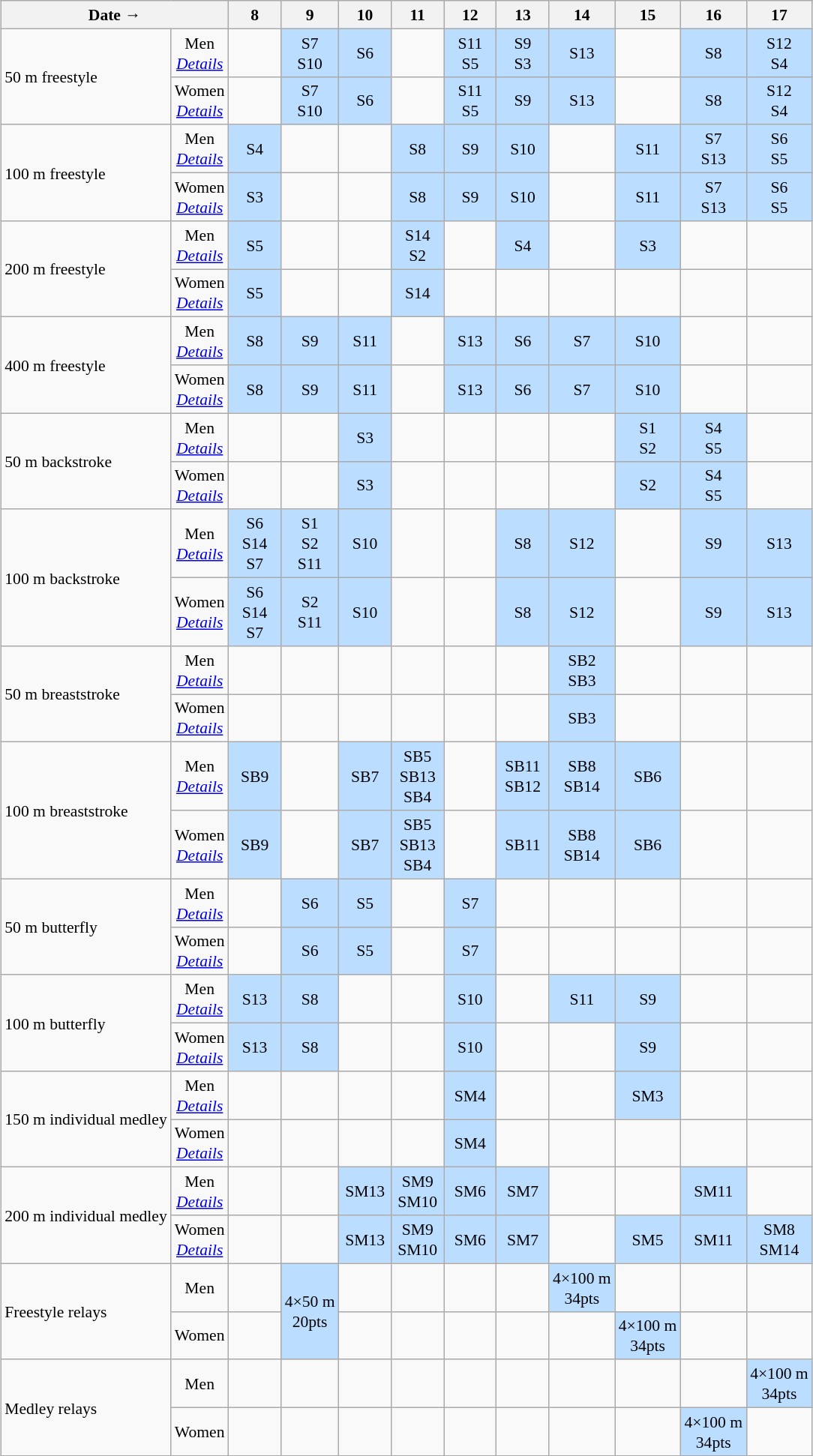<table class="wikitable" style="margin:0.5em auto; font-size:90%; line-height:1.25em;">
<tr align="center">
<th colspan="2">Date →</th>
<th width="40px">8</th>
<th width="40px">9</th>
<th width="40px">10</th>
<th width="40px">11</th>
<th width="40px">12</th>
<th width="40px">13</th>
<th width="40px">14</th>
<th width="40px">15</th>
<th width="40px">16</th>
<th width="40px">17</th>
</tr>
<tr style="text-align:center;">
<td style="text-align:left;" rowspan="2">50 m freestyle</td>
<td>Men<br><em><a href='#'>Details</a></em></td>
<td></td>
<td bgcolor=#bbddff>S7<br>S10</td>
<td bgcolor=#bbddff>S6</td>
<td></td>
<td bgcolor=#bbddff>S11<br>S5</td>
<td bgcolor=#bbddff>S9<br>S3</td>
<td bgcolor=#bbddff>S13</td>
<td></td>
<td bgcolor=#bbddff>S8</td>
<td bgcolor=#bbddff>S12<br>S4</td>
</tr>
<tr style="text-align:center;">
<td>Women<br><em><a href='#'>Details</a></em></td>
<td></td>
<td bgcolor=#bbddff>S7<br>S10</td>
<td bgcolor=#bbddff>S6</td>
<td></td>
<td bgcolor=#bbddff>S11<br>S5</td>
<td bgcolor=#bbddff>S9</td>
<td bgcolor=#bbddff>S13</td>
<td></td>
<td bgcolor=#bbddff>S8</td>
<td bgcolor=#bbddff>S12<br>S4</td>
</tr>
<tr style="text-align:center;">
<td style="text-align:left;" rowspan="2">100 m freestyle</td>
<td>Men<br><em><a href='#'>Details</a></em></td>
<td bgcolor=#bbddff>S4</td>
<td></td>
<td></td>
<td bgcolor=#bbddff>S8</td>
<td bgcolor=#bbddff>S9</td>
<td bgcolor=#bbddff>S10</td>
<td></td>
<td bgcolor=#bbddff>S11</td>
<td bgcolor=#bbddff>S7<br>S13</td>
<td bgcolor=#bbddff>S6<br>S5</td>
</tr>
<tr style="text-align:center;">
<td>Women<br><em><a href='#'>Details</a></em></td>
<td bgcolor=#bbddff>S3</td>
<td></td>
<td></td>
<td bgcolor=#bbddff>S8</td>
<td bgcolor=#bbddff>S9</td>
<td bgcolor=#bbddff>S10</td>
<td></td>
<td bgcolor=#bbddff>S11</td>
<td bgcolor=#bbddff>S7<br>S13</td>
<td bgcolor=#bbddff>S6<br>S5</td>
</tr>
<tr style="text-align:center;">
<td style="text-align:left;" rowspan="2">200 m freestyle</td>
<td>Men<br><em><a href='#'>Details</a></em></td>
<td bgcolor=#bbddff>S5</td>
<td></td>
<td></td>
<td bgcolor=#bbddff>S14<br>S2</td>
<td></td>
<td bgcolor=#bbddff>S4</td>
<td></td>
<td bgcolor=#bbddff>S3</td>
<td></td>
<td></td>
</tr>
<tr style="text-align:center;">
<td>Women<br><em><a href='#'>Details</a></em></td>
<td bgcolor=#bbddff>S5</td>
<td></td>
<td></td>
<td bgcolor=#bbddff>S14</td>
<td></td>
<td></td>
<td></td>
<td></td>
<td></td>
<td></td>
</tr>
<tr style="text-align:center;">
<td style="text-align:left;" rowspan="2">400 m freestyle</td>
<td>Men<br><em><a href='#'>Details</a></em></td>
<td bgcolor=#bbddff>S8</td>
<td bgcolor=#bbddff>S9</td>
<td bgcolor=#bbddff>S11</td>
<td></td>
<td bgcolor=#bbddff>S13</td>
<td bgcolor=#bbddff>S6</td>
<td bgcolor=#bbddff>S7</td>
<td bgcolor=#bbddff>S10</td>
<td></td>
<td></td>
</tr>
<tr style="text-align:center;">
<td>Women<br><em><a href='#'>Details</a></em></td>
<td bgcolor=#bbddff>S8</td>
<td bgcolor=#bbddff>S9</td>
<td bgcolor=#bbddff>S11</td>
<td></td>
<td bgcolor=#bbddff>S13</td>
<td bgcolor=#bbddff>S6</td>
<td bgcolor=#bbddff>S7</td>
<td bgcolor=#bbddff>S10</td>
<td></td>
<td></td>
</tr>
<tr style="text-align:center;">
<td style="text-align:left;" rowspan="2">50 m backstroke</td>
<td>Men<br><em><a href='#'>Details</a></em></td>
<td></td>
<td></td>
<td bgcolor=#bbddff>S3</td>
<td></td>
<td></td>
<td></td>
<td></td>
<td bgcolor=#bbddff>S1<br>S2</td>
<td bgcolor=#bbddff>S4<br>S5</td>
<td></td>
</tr>
<tr style="text-align:center;">
<td>Women<br><em><a href='#'>Details</a></em></td>
<td></td>
<td></td>
<td bgcolor=#bbddff>S3</td>
<td></td>
<td></td>
<td></td>
<td></td>
<td bgcolor=#bbddff>S2</td>
<td bgcolor=#bbddff>S4<br>S5</td>
<td></td>
</tr>
<tr style="text-align:center;">
<td style="text-align:left;" rowspan="2">100 m backstroke</td>
<td>Men<br><em><a href='#'>Details</a></em></td>
<td bgcolor=#bbddff>S6<br>S14<br>S7</td>
<td bgcolor=#bbddff>S1<br>S2<br>S11</td>
<td bgcolor=#bbddff>S10</td>
<td></td>
<td></td>
<td bgcolor=#bbddff>S8</td>
<td bgcolor=#bbddff>S12</td>
<td></td>
<td bgcolor=#bbddff>S9</td>
<td bgcolor=#bbddff>S13</td>
</tr>
<tr style="text-align:center;">
<td>Women<br><em><a href='#'>Details</a></em></td>
<td bgcolor=#bbddff>S6<br>S14<br>S7</td>
<td bgcolor=#bbddff>S2<br>S11</td>
<td bgcolor=#bbddff>S10</td>
<td></td>
<td></td>
<td bgcolor=#bbddff>S8</td>
<td bgcolor=#bbddff>S12</td>
<td></td>
<td bgcolor=#bbddff>S9</td>
<td bgcolor=#bbddff>S13</td>
</tr>
<tr style="text-align:center;">
<td style="text-align:left;" rowspan="2">50 m breaststroke</td>
<td>Men<br><em><a href='#'>Details</a></em></td>
<td></td>
<td></td>
<td></td>
<td></td>
<td></td>
<td></td>
<td bgcolor=#bbddff>SB2<br>SB3</td>
<td></td>
<td></td>
<td></td>
</tr>
<tr style="text-align:center;">
<td>Women<br><em><a href='#'>Details</a></em></td>
<td></td>
<td></td>
<td></td>
<td></td>
<td></td>
<td></td>
<td bgcolor=#bbddff>SB3</td>
<td></td>
<td></td>
<td></td>
</tr>
<tr style="text-align:center;">
<td style="text-align:left;" rowspan="2">100 m breaststroke</td>
<td>Men<br><em><a href='#'>Details</a></em></td>
<td bgcolor=#bbddff>SB9</td>
<td></td>
<td bgcolor=#bbddff>SB7</td>
<td bgcolor=#bbddff>SB5<br>SB13<br>SB4</td>
<td></td>
<td bgcolor=#bbddff>SB11<br>SB12</td>
<td bgcolor=#bbddff>SB8<br>SB14</td>
<td bgcolor=#bbddff>SB6</td>
<td></td>
<td></td>
</tr>
<tr style="text-align:center;">
<td>Women<br><em><a href='#'>Details</a></em></td>
<td bgcolor=#bbddff>SB9</td>
<td></td>
<td bgcolor=#bbddff>SB7</td>
<td bgcolor=#bbddff>SB5<br>SB13<br>SB4</td>
<td></td>
<td bgcolor=#bbddff>SB11</td>
<td bgcolor=#bbddff>SB8<br>SB14</td>
<td bgcolor=#bbddff>SB6</td>
<td></td>
<td></td>
</tr>
<tr style="text-align:center;">
<td style="text-align:left;" rowspan="2">50 m butterfly</td>
<td>Men<br><em><a href='#'>Details</a></em></td>
<td></td>
<td bgcolor=#bbddff>S6</td>
<td bgcolor=#bbddff>S5</td>
<td></td>
<td bgcolor=#bbddff>S7</td>
<td></td>
<td></td>
<td></td>
<td></td>
<td></td>
</tr>
<tr style="text-align:center;">
<td>Women<br><em><a href='#'>Details</a></em></td>
<td></td>
<td bgcolor=#bbddff>S6</td>
<td bgcolor=#bbddff>S5</td>
<td></td>
<td bgcolor=#bbddff>S7</td>
<td></td>
<td></td>
<td></td>
<td></td>
<td></td>
</tr>
<tr style="text-align:center;">
<td style="text-align:left;" rowspan="2">100 m butterfly</td>
<td>Men<br><em><a href='#'>Details</a></em></td>
<td bgcolor=#bbddff>S13</td>
<td bgcolor=#bbddff>S8</td>
<td></td>
<td></td>
<td bgcolor=#bbddff>S10</td>
<td></td>
<td bgcolor=#bbddff>S11</td>
<td bgcolor=#bbddff>S9</td>
<td></td>
<td></td>
</tr>
<tr style="text-align:center;">
<td>Women<br><em><a href='#'>Details</a></em></td>
<td bgcolor=#bbddff>S13</td>
<td bgcolor=#bbddff>S8</td>
<td></td>
<td></td>
<td bgcolor=#bbddff>S10</td>
<td></td>
<td></td>
<td bgcolor=#bbddff>S9</td>
<td></td>
<td></td>
</tr>
<tr style="text-align:center;">
<td style="text-align:left;" rowspan="2">150 m individual medley</td>
<td>Men<br><em><a href='#'>Details</a></em></td>
<td></td>
<td></td>
<td></td>
<td></td>
<td bgcolor=#bbddff>SM4</td>
<td></td>
<td></td>
<td bgcolor=#bbddff>SM3</td>
<td></td>
<td></td>
</tr>
<tr style="text-align:center;">
<td>Women<br><em><a href='#'>Details</a></em></td>
<td></td>
<td></td>
<td></td>
<td></td>
<td bgcolor=#bbddff>SM4</td>
<td></td>
<td></td>
<td></td>
<td></td>
<td></td>
</tr>
<tr style="text-align:center;">
<td style="text-align:left;" rowspan="2">200 m individual medley</td>
<td>Men<br><em><a href='#'>Details</a></em></td>
<td></td>
<td></td>
<td bgcolor=#bbddff>SM13</td>
<td bgcolor=#bbddff>SM9<br>SM10</td>
<td bgcolor=#bbddff>SM6</td>
<td bgcolor=#bbddff>SM7</td>
<td></td>
<td></td>
<td bgcolor=#bbddff>SM11</td>
<td></td>
</tr>
<tr style="text-align:center;">
<td>Women<br><em><a href='#'>Details</a></em></td>
<td></td>
<td></td>
<td bgcolor=#bbddff>SM13</td>
<td bgcolor=#bbddff>SM9<br>SM10</td>
<td bgcolor=#bbddff>SM6</td>
<td bgcolor=#bbddff>SM7</td>
<td></td>
<td bgcolor=#bbddff>SM5</td>
<td bgcolor=#bbddff>SM11</td>
<td bgcolor=#bbddff>SM8<br>SM14</td>
</tr>
<tr style="text-align:center;">
<td style="text-align:left;" rowspan="2">Freestyle relays</td>
<td>Men</td>
<td></td>
<td rowspan=2 bgcolor=#bbddff>4×50 m 20pts</td>
<td></td>
<td></td>
<td></td>
<td></td>
<td bgcolor=#bbddff>4×100 m 34pts</td>
<td></td>
<td></td>
<td></td>
</tr>
<tr style="text-align:center;">
<td>Women</td>
<td></td>
<td></td>
<td></td>
<td></td>
<td></td>
<td></td>
<td bgcolor=#bbddff>4×100 m 34pts</td>
<td></td>
<td></td>
</tr>
<tr style="text-align:center;">
<td style="text-align:left;" rowspan="2">Medley relays</td>
<td>Men</td>
<td></td>
<td></td>
<td></td>
<td></td>
<td></td>
<td></td>
<td></td>
<td></td>
<td></td>
<td bgcolor=#bbddff>4×100 m 34pts</td>
</tr>
<tr style="text-align:center;">
<td>Women</td>
<td></td>
<td></td>
<td></td>
<td></td>
<td></td>
<td></td>
<td></td>
<td></td>
<td bgcolor=#bbddff>4×100 m 34pts</td>
<td></td>
</tr>
</table>
